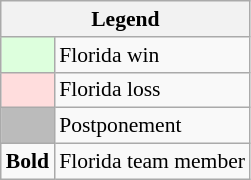<table class="wikitable" style="font-size:90%">
<tr>
<th colspan="2">Legend</th>
</tr>
<tr>
<td bgcolor="#ddffdd"> </td>
<td>Florida win</td>
</tr>
<tr>
<td bgcolor="#ffdddd"> </td>
<td>Florida loss</td>
</tr>
<tr>
<td bgcolor="#bbbbbb"> </td>
<td>Postponement</td>
</tr>
<tr>
<td><strong>Bold</strong></td>
<td>Florida team member</td>
</tr>
</table>
